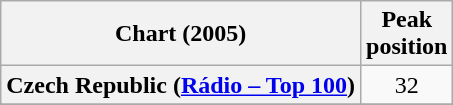<table class="wikitable sortable plainrowheaders" style="text-align:center;">
<tr>
<th scope="col">Chart (2005)</th>
<th scope="col">Peak<br>position</th>
</tr>
<tr>
<th scope="row">Czech Republic (<a href='#'>Rádio – Top 100</a>)</th>
<td>32</td>
</tr>
<tr>
</tr>
<tr>
</tr>
<tr>
</tr>
<tr>
</tr>
<tr>
</tr>
<tr>
</tr>
<tr>
</tr>
</table>
